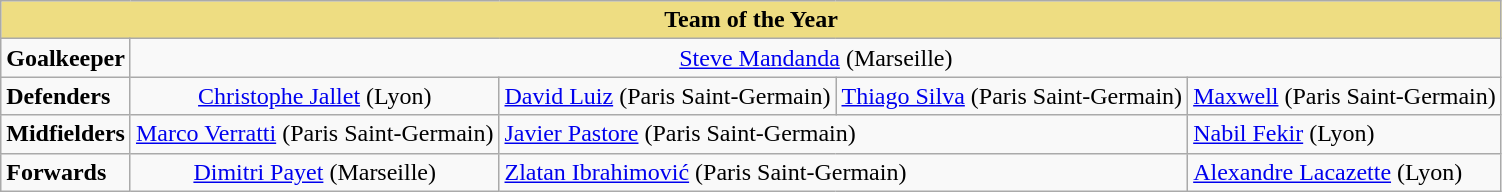<table class="wikitable">
<tr>
<th colspan="5" style="background-color: #eedd82">Team of the Year</th>
</tr>
<tr>
<td><strong>Goalkeeper</strong></td>
<td colspan="4" align="center"> <a href='#'>Steve Mandanda</a> (Marseille)</td>
</tr>
<tr>
<td><strong>Defenders</strong></td>
<td align="center"> <a href='#'>Christophe Jallet</a> (Lyon)</td>
<td align="center"> <a href='#'>David Luiz</a> (Paris Saint-Germain)</td>
<td align="center"> <a href='#'>Thiago Silva</a> (Paris Saint-Germain)</td>
<td align="center"> <a href='#'>Maxwell</a> (Paris Saint-Germain)</td>
</tr>
<tr>
<td><strong>Midfielders</strong></td>
<td align="center"> <a href='#'>Marco Verratti</a> (Paris Saint-Germain)</td>
<td colspan="2"> <a href='#'>Javier Pastore</a> (Paris Saint-Germain)</td>
<td> <a href='#'>Nabil Fekir</a> (Lyon)</td>
</tr>
<tr>
<td><strong>Forwards</strong></td>
<td align="center"> <a href='#'>Dimitri Payet</a> (Marseille)</td>
<td colspan="2"> <a href='#'>Zlatan Ibrahimović</a> (Paris Saint-Germain)</td>
<td> <a href='#'>Alexandre Lacazette</a> (Lyon)</td>
</tr>
</table>
